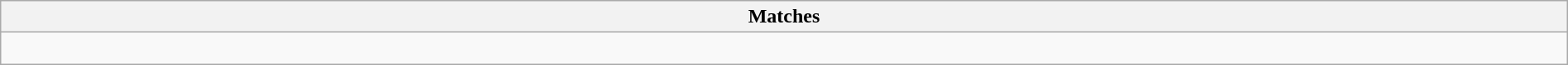<table class="wikitable collapsible collapsed" style="width:100%;">
<tr>
<th>Matches</th>
</tr>
<tr>
<td><br></td>
</tr>
</table>
